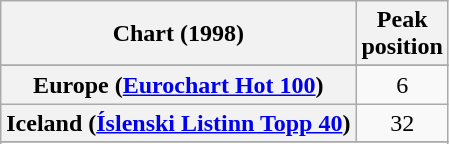<table class="wikitable sortable plainrowheaders" style="text-align:center">
<tr>
<th scope="col">Chart (1998)</th>
<th scope="col">Peak<br>position</th>
</tr>
<tr>
</tr>
<tr>
<th scope="row">Europe (<a href='#'>Eurochart Hot 100</a>)</th>
<td>6</td>
</tr>
<tr>
<th scope="row">Iceland (<a href='#'>Íslenski Listinn Topp 40</a>)</th>
<td>32</td>
</tr>
<tr>
</tr>
<tr>
</tr>
<tr>
</tr>
<tr>
</tr>
<tr>
</tr>
</table>
